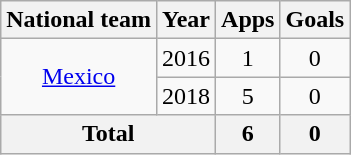<table class="wikitable" style="text-align: center;">
<tr>
<th>National team</th>
<th>Year</th>
<th>Apps</th>
<th>Goals</th>
</tr>
<tr>
<td rowspan="2" valign="center"><a href='#'>Mexico</a></td>
<td>2016</td>
<td>1</td>
<td>0</td>
</tr>
<tr>
<td>2018</td>
<td>5</td>
<td>0</td>
</tr>
<tr>
<th colspan="2">Total</th>
<th>6</th>
<th>0</th>
</tr>
</table>
